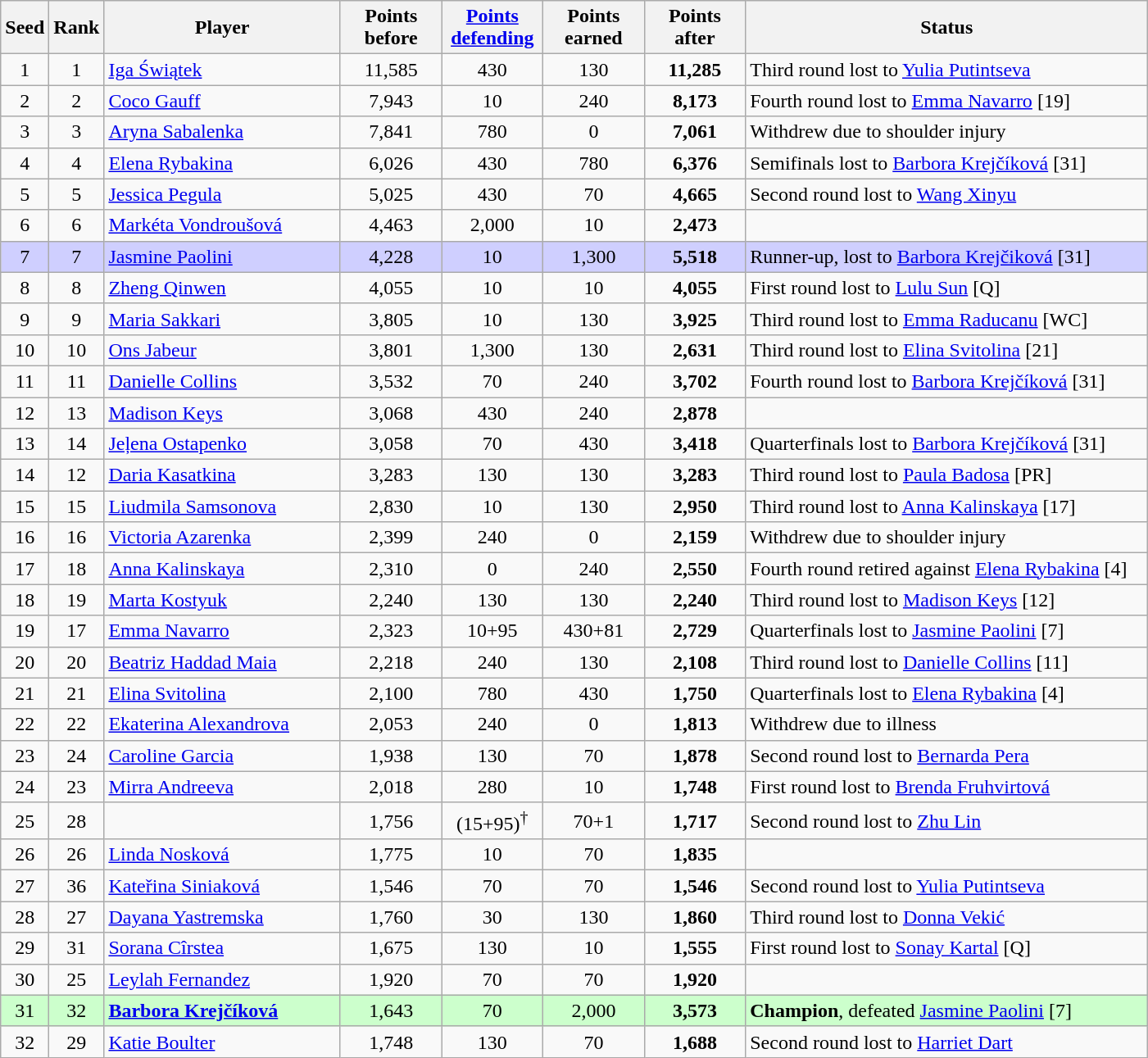<table class="wikitable sortable">
<tr>
<th style="width:30px;">Seed</th>
<th style="width:30px;">Rank</th>
<th style="width:185px;">Player</th>
<th style="width:75px;">Points before</th>
<th style="width:75px;"><a href='#'>Points defending</a></th>
<th style="width:75px;">Points earned</th>
<th style="width:75px;">Points after</th>
<th style="width:320px;">Status</th>
</tr>
<tr>
<td style="text-align:center;">1</td>
<td style="text-align:center;">1</td>
<td> <a href='#'>Iga Świątek</a></td>
<td style="text-align:center;">11,585</td>
<td style="text-align:center;">430</td>
<td style="text-align:center;">130</td>
<td style="text-align:center;"><strong>11,285</strong></td>
<td>Third round lost to  <a href='#'>Yulia Putintseva</a></td>
</tr>
<tr>
<td style="text-align:center;">2</td>
<td style="text-align:center;">2</td>
<td> <a href='#'>Coco Gauff</a></td>
<td style="text-align:center;">7,943</td>
<td style="text-align:center;">10</td>
<td style="text-align:center;">240</td>
<td style="text-align:center;"><strong>8,173</strong></td>
<td>Fourth round lost to  <a href='#'>Emma Navarro</a> [19]</td>
</tr>
<tr>
<td style="text-align:center;">3</td>
<td style="text-align:center;">3</td>
<td> <a href='#'>Aryna Sabalenka</a></td>
<td style="text-align:center;">7,841</td>
<td style="text-align:center;">780</td>
<td style="text-align:center;">0</td>
<td style="text-align:center;"><strong>7,061</strong></td>
<td>Withdrew due to shoulder injury</td>
</tr>
<tr>
<td style="text-align:center;">4</td>
<td style="text-align:center;">4</td>
<td> <a href='#'>Elena Rybakina</a></td>
<td style="text-align:center;">6,026</td>
<td style="text-align:center;">430</td>
<td style="text-align:center;">780</td>
<td style="text-align:center;"><strong>6,376</strong></td>
<td>Semifinals lost to  <a href='#'>Barbora Krejčíková</a> [31]</td>
</tr>
<tr>
<td style="text-align:center;">5</td>
<td style="text-align:center;">5</td>
<td> <a href='#'>Jessica Pegula</a></td>
<td style="text-align:center;">5,025</td>
<td style="text-align:center;">430</td>
<td style="text-align:center;">70</td>
<td style="text-align:center;"><strong>4,665</strong></td>
<td>Second round lost to  <a href='#'>Wang Xinyu</a></td>
</tr>
<tr>
<td style="text-align:center;">6</td>
<td style="text-align:center;">6</td>
<td> <a href='#'>Markéta Vondroušová</a></td>
<td style="text-align:center;">4,463</td>
<td style="text-align:center;">2,000</td>
<td style="text-align:center;">10</td>
<td style="text-align:center;"><strong>2,473</strong></td>
<td></td>
</tr>
<tr style="background:#cfcfff">
<td style="text-align:center;">7</td>
<td style="text-align:center;">7</td>
<td> <a href='#'>Jasmine Paolini</a></td>
<td style="text-align:center;">4,228</td>
<td style="text-align:center;">10</td>
<td style="text-align:center;">1,300</td>
<td style="text-align:center;"><strong>5,518</strong></td>
<td>Runner-up, lost to   <a href='#'>Barbora Krejčiková</a> [31]</td>
</tr>
<tr>
<td style="text-align:center;">8</td>
<td style="text-align:center;">8</td>
<td> <a href='#'>Zheng Qinwen</a></td>
<td style="text-align:center;">4,055</td>
<td style="text-align:center;">10</td>
<td style="text-align:center;">10</td>
<td style="text-align:center;"><strong>4,055</strong></td>
<td>First round lost to  <a href='#'>Lulu Sun</a> [Q]</td>
</tr>
<tr>
<td style="text-align:center;">9</td>
<td style="text-align:center;">9</td>
<td> <a href='#'>Maria Sakkari</a></td>
<td style="text-align:center;">3,805</td>
<td style="text-align:center;">10</td>
<td style="text-align:center;">130</td>
<td style="text-align:center;"><strong>3,925</strong></td>
<td>Third round lost to  <a href='#'>Emma Raducanu</a> [WC]</td>
</tr>
<tr>
<td style="text-align:center;">10</td>
<td style="text-align:center;">10</td>
<td> <a href='#'>Ons Jabeur</a></td>
<td style="text-align:center;">3,801</td>
<td style="text-align:center;">1,300</td>
<td style="text-align:center;">130</td>
<td style="text-align:center;"><strong>2,631</strong></td>
<td>Third round lost to  <a href='#'>Elina Svitolina</a> [21]</td>
</tr>
<tr>
<td style="text-align:center;">11</td>
<td style="text-align:center;">11</td>
<td> <a href='#'>Danielle Collins</a></td>
<td style="text-align:center;">3,532</td>
<td style="text-align:center;">70</td>
<td style="text-align:center;">240</td>
<td style="text-align:center;"><strong>3,702</strong></td>
<td>Fourth round lost to  <a href='#'>Barbora Krejčíková</a> [31]</td>
</tr>
<tr>
<td style="text-align:center;">12</td>
<td style="text-align:center;">13</td>
<td> <a href='#'>Madison Keys</a></td>
<td style="text-align:center;">3,068</td>
<td style="text-align:center;">430</td>
<td style="text-align:center;">240</td>
<td style="text-align:center;"><strong>2,878</strong></td>
<td></td>
</tr>
<tr>
<td style="text-align:center;">13</td>
<td style="text-align:center;">14</td>
<td> <a href='#'>Jeļena Ostapenko</a></td>
<td style="text-align:center;">3,058</td>
<td style="text-align:center;">70</td>
<td style="text-align:center;">430</td>
<td style="text-align:center;"><strong>3,418</strong></td>
<td>Quarterfinals lost to  <a href='#'>Barbora Krejčíková</a> [31]</td>
</tr>
<tr>
<td style="text-align:center;">14</td>
<td style="text-align:center;">12</td>
<td> <a href='#'>Daria Kasatkina</a></td>
<td style="text-align:center;">3,283</td>
<td style="text-align:center;">130</td>
<td style="text-align:center;">130</td>
<td style="text-align:center;"><strong>3,283</strong></td>
<td>Third round lost to  <a href='#'>Paula Badosa</a> [PR]</td>
</tr>
<tr>
<td style="text-align:center;">15</td>
<td style="text-align:center;">15</td>
<td> <a href='#'>Liudmila Samsonova</a></td>
<td style="text-align:center;">2,830</td>
<td style="text-align:center;">10</td>
<td style="text-align:center;">130</td>
<td style="text-align:center;"><strong>2,950</strong></td>
<td>Third round lost to  <a href='#'>Anna Kalinskaya</a> [17]</td>
</tr>
<tr>
<td style="text-align:center;">16</td>
<td style="text-align:center;">16</td>
<td> <a href='#'>Victoria Azarenka</a></td>
<td style="text-align:center;">2,399</td>
<td style="text-align:center;">240</td>
<td style="text-align:center;">0</td>
<td style="text-align:center;"><strong>2,159</strong></td>
<td>Withdrew due to shoulder injury</td>
</tr>
<tr>
<td style="text-align:center;">17</td>
<td style="text-align:center;">18</td>
<td> <a href='#'>Anna Kalinskaya</a></td>
<td style="text-align:center;">2,310</td>
<td style="text-align:center;">0</td>
<td style="text-align:center;">240</td>
<td style="text-align:center;"><strong>2,550</strong></td>
<td>Fourth round retired against  <a href='#'>Elena Rybakina</a> [4]</td>
</tr>
<tr>
<td style="text-align:center;">18</td>
<td style="text-align:center;">19</td>
<td> <a href='#'>Marta Kostyuk</a></td>
<td style="text-align:center;">2,240</td>
<td style="text-align:center;">130</td>
<td style="text-align:center;">130</td>
<td style="text-align:center;"><strong>2,240</strong></td>
<td>Third round lost to  <a href='#'>Madison Keys</a> [12]</td>
</tr>
<tr>
<td style="text-align:center;">19</td>
<td style="text-align:center;">17</td>
<td> <a href='#'>Emma Navarro</a></td>
<td style="text-align:center;">2,323</td>
<td style="text-align:center;">10+95</td>
<td style="text-align:center;">430+81</td>
<td style="text-align:center;"><strong>2,729</strong></td>
<td>Quarterfinals lost to  <a href='#'>Jasmine Paolini</a> [7]</td>
</tr>
<tr>
<td style="text-align:center;">20</td>
<td style="text-align:center;">20</td>
<td> <a href='#'>Beatriz Haddad Maia</a></td>
<td style="text-align:center;">2,218</td>
<td style="text-align:center;">240</td>
<td style="text-align:center;">130</td>
<td style="text-align:center;"><strong>2,108</strong></td>
<td>Third round lost to  <a href='#'>Danielle Collins</a> [11]</td>
</tr>
<tr>
<td style="text-align:center;">21</td>
<td style="text-align:center;">21</td>
<td> <a href='#'>Elina Svitolina</a></td>
<td style="text-align:center;">2,100</td>
<td style="text-align:center;">780</td>
<td style="text-align:center;">430</td>
<td style="text-align:center;"><strong>1,750</strong></td>
<td>Quarterfinals lost to  <a href='#'>Elena Rybakina</a> [4]</td>
</tr>
<tr>
<td style="text-align:center;">22</td>
<td style="text-align:center;">22</td>
<td> <a href='#'>Ekaterina Alexandrova</a></td>
<td style="text-align:center;">2,053</td>
<td style="text-align:center;">240</td>
<td style="text-align:center;">0</td>
<td style="text-align:center;"><strong>1,813</strong></td>
<td>Withdrew due to illness</td>
</tr>
<tr>
<td style="text-align:center;">23</td>
<td style="text-align:center;">24</td>
<td> <a href='#'>Caroline Garcia</a></td>
<td style="text-align:center;">1,938</td>
<td style="text-align:center;">130</td>
<td style="text-align:center;">70</td>
<td style="text-align:center;"><strong>1,878</strong></td>
<td>Second round lost to  <a href='#'>Bernarda Pera</a></td>
</tr>
<tr>
<td style="text-align:center;">24</td>
<td style="text-align:center;">23</td>
<td> <a href='#'>Mirra Andreeva</a></td>
<td style="text-align:center;">2,018</td>
<td style="text-align:center;">280</td>
<td style="text-align:center;">10</td>
<td style="text-align:center;"><strong>1,748</strong></td>
<td>First round lost to  <a href='#'>Brenda Fruhvirtová</a></td>
</tr>
<tr>
<td style="text-align:center;">25</td>
<td style="text-align:center;">28</td>
<td></td>
<td style="text-align:center;">1,756</td>
<td style="text-align:center;">(15+95)<sup>†</sup></td>
<td style="text-align:center;">70+1</td>
<td style="text-align:center;"><strong>1,717</strong></td>
<td>Second round lost to  <a href='#'>Zhu Lin</a></td>
</tr>
<tr>
<td style="text-align:center;">26</td>
<td style="text-align:center;">26</td>
<td> <a href='#'>Linda Nosková</a></td>
<td style="text-align:center;">1,775</td>
<td style="text-align:center;">10</td>
<td style="text-align:center;">70</td>
<td style="text-align:center;"><strong>1,835</strong></td>
<td></td>
</tr>
<tr>
<td style="text-align:center;">27</td>
<td style="text-align:center;">36</td>
<td> <a href='#'>Kateřina Siniaková</a></td>
<td style="text-align:center;">1,546</td>
<td style="text-align:center;">70</td>
<td style="text-align:center;">70</td>
<td style="text-align:center;"><strong>1,546</strong></td>
<td>Second round lost to  <a href='#'>Yulia Putintseva</a></td>
</tr>
<tr>
<td style="text-align:center;">28</td>
<td style="text-align:center;">27</td>
<td> <a href='#'>Dayana Yastremska</a></td>
<td style="text-align:center;">1,760</td>
<td style="text-align:center;">30</td>
<td style="text-align:center;">130</td>
<td style="text-align:center;"><strong>1,860</strong></td>
<td>Third round lost to  <a href='#'>Donna Vekić</a></td>
</tr>
<tr>
<td style="text-align:center;">29</td>
<td style="text-align:center;">31</td>
<td> <a href='#'>Sorana Cîrstea</a></td>
<td style="text-align:center;">1,675</td>
<td style="text-align:center;">130</td>
<td style="text-align:center;">10</td>
<td style="text-align:center;"><strong>1,555</strong></td>
<td>First round lost to  <a href='#'>Sonay Kartal</a> [Q]</td>
</tr>
<tr>
<td style="text-align:center;">30</td>
<td style="text-align:center;">25</td>
<td> <a href='#'>Leylah Fernandez</a></td>
<td style="text-align:center;">1,920</td>
<td style="text-align:center;">70</td>
<td style="text-align:center;">70</td>
<td style="text-align:center;"><strong>1,920</strong></td>
<td></td>
</tr>
<tr style="background:#cfc;">
<td style="text-align:center;">31</td>
<td style="text-align:center;">32</td>
<td> <strong><a href='#'>Barbora Krejčíková</a></strong></td>
<td style="text-align:center;">1,643</td>
<td style="text-align:center;">70</td>
<td style="text-align:center;">2,000</td>
<td style="text-align:center;"><strong>3,573</strong></td>
<td><strong>Champion</strong>, defeated  <a href='#'>Jasmine Paolini</a> [7]</td>
</tr>
<tr>
<td style="text-align:center;">32</td>
<td style="text-align:center;">29</td>
<td> <a href='#'>Katie Boulter</a></td>
<td style="text-align:center;">1,748</td>
<td style="text-align:center;">130</td>
<td style="text-align:center;">70</td>
<td style="text-align:center;"><strong>1,688</strong></td>
<td>Second round lost to  <a href='#'>Harriet Dart</a></td>
</tr>
</table>
